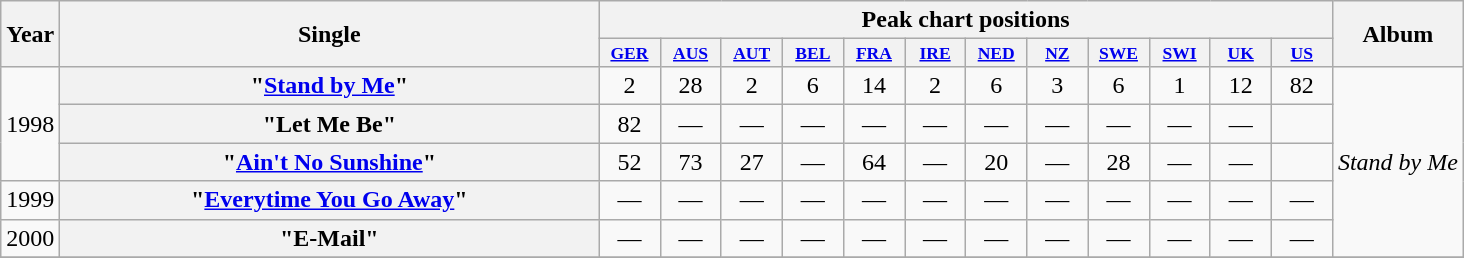<table class="wikitable plainrowheaders" style="text-align:center;">
<tr>
<th rowspan="2">Year</th>
<th rowspan="2" style="width:22em;">Single</th>
<th colspan="12">Peak chart positions</th>
<th rowspan="2">Album</th>
</tr>
<tr style="font-size:small;">
<th style="width:3em;font-size:90%"><a href='#'>GER</a><br></th>
<th style="width:3em;font-size:90%"><a href='#'>AUS</a><br></th>
<th style="width:3em;font-size:90%"><a href='#'>AUT</a><br></th>
<th style="width:3em;font-size:90%"><a href='#'>BEL</a><br></th>
<th style="width:3em;font-size:90%"><a href='#'>FRA</a><br></th>
<th style="width:3em;font-size:90%"><a href='#'>IRE</a><br></th>
<th style="width:3em;font-size:90%"><a href='#'>NED</a><br></th>
<th style="width:3em;font-size:90%"><a href='#'>NZ</a><br></th>
<th style="width:3em;font-size:90%"><a href='#'>SWE</a><br></th>
<th style="width:3em;font-size:90%"><a href='#'>SWI</a><br></th>
<th style="width:3em;font-size:90%"><a href='#'>UK</a><br></th>
<th style="width:3em;font-size:90%"><a href='#'>US</a><br></th>
</tr>
<tr>
<td rowspan="3">1998</td>
<th scope="row">"<a href='#'>Stand by Me</a>"</th>
<td>2</td>
<td>28</td>
<td>2</td>
<td>6</td>
<td>14</td>
<td>2</td>
<td>6</td>
<td>3</td>
<td>6</td>
<td>1</td>
<td>12</td>
<td>82</td>
<td rowspan=5 style="text-align:left;"><em>Stand by Me</em></td>
</tr>
<tr>
<th scope="row">"Let Me Be"</th>
<td>82</td>
<td>—</td>
<td>—</td>
<td>—</td>
<td>—</td>
<td>—</td>
<td>—</td>
<td>—</td>
<td>—</td>
<td>—</td>
<td>—</td>
<td></td>
</tr>
<tr>
<th scope="row">"<a href='#'>Ain't No Sunshine</a>"</th>
<td>52</td>
<td>73</td>
<td>27</td>
<td>—</td>
<td>64</td>
<td>—</td>
<td>20</td>
<td>—</td>
<td>28</td>
<td>—</td>
<td>—</td>
</tr>
<tr>
<td rowspan="1">1999</td>
<th scope="row">"<a href='#'>Everytime You Go Away</a>"</th>
<td>—</td>
<td>—</td>
<td>—</td>
<td>—</td>
<td>—</td>
<td>—</td>
<td>—</td>
<td>—</td>
<td>—</td>
<td>—</td>
<td>—</td>
<td>—</td>
</tr>
<tr>
<td rowspan="1">2000</td>
<th scope="row">"E-Mail"</th>
<td>—</td>
<td>—</td>
<td>—</td>
<td>—</td>
<td>—</td>
<td>—</td>
<td>—</td>
<td>—</td>
<td>—</td>
<td>—</td>
<td>—</td>
<td>—</td>
</tr>
<tr>
</tr>
</table>
